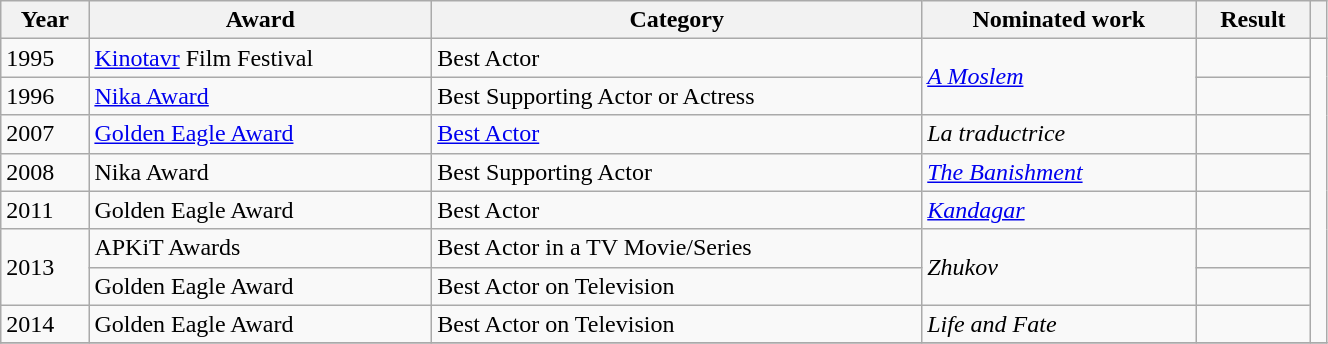<table class="wikitable" width=70%>
<tr>
<th>Year</th>
<th>Award</th>
<th>Category</th>
<th>Nominated work</th>
<th>Result</th>
<th></th>
</tr>
<tr>
<td>1995</td>
<td><a href='#'>Kinotavr</a> Film Festival</td>
<td>Best Actor</td>
<td rowspan=2><em><a href='#'>A Moslem</a></em></td>
<td></td>
<td rowspan=8></td>
</tr>
<tr>
<td>1996</td>
<td><a href='#'>Nika Award</a></td>
<td>Best Supporting Actor or Actress</td>
<td></td>
</tr>
<tr>
<td>2007</td>
<td><a href='#'>Golden Eagle Award</a></td>
<td><a href='#'>Best Actor</a></td>
<td><em>La traductrice</em></td>
<td></td>
</tr>
<tr>
<td>2008</td>
<td>Nika Award</td>
<td>Best Supporting Actor</td>
<td><em><a href='#'>The Banishment</a></em></td>
<td></td>
</tr>
<tr>
<td>2011</td>
<td>Golden Eagle Award</td>
<td>Best Actor</td>
<td><em><a href='#'>Kandagar</a></em></td>
<td></td>
</tr>
<tr>
<td rowspan=2>2013</td>
<td>APKiT Awards</td>
<td>Best Actor in a TV Movie/Series</td>
<td rowspan=2><em>Zhukov</em></td>
<td></td>
</tr>
<tr>
<td>Golden Eagle Award</td>
<td>Best Actor on Television</td>
<td></td>
</tr>
<tr>
<td>2014</td>
<td>Golden Eagle Award</td>
<td>Best Actor on Television</td>
<td><em>Life and Fate</em></td>
<td></td>
</tr>
<tr>
</tr>
</table>
